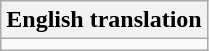<table class="wikitable">
<tr>
<th>English translation</th>
</tr>
<tr style="vertical-align:top; white-space:nowrap;">
<td></td>
</tr>
</table>
